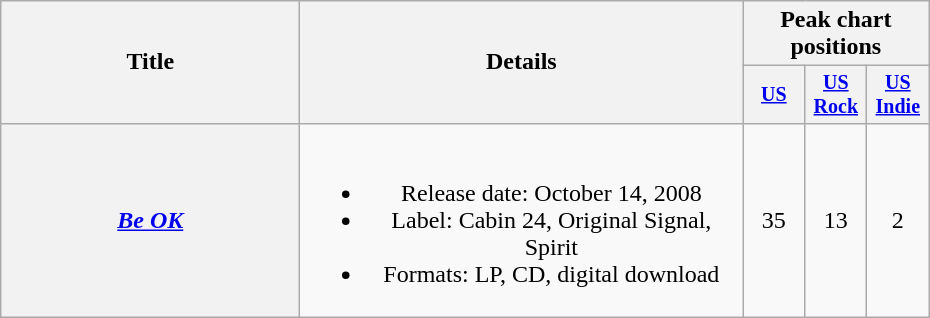<table class="wikitable plainrowheaders" style="text-align:center;">
<tr>
<th rowspan="2" style="width:12em;">Title</th>
<th rowspan="2" style="width:18em;">Details</th>
<th colspan="3">Peak chart positions</th>
</tr>
<tr style="font-size:smaller;">
<th style="width:35px;"><a href='#'>US</a><br></th>
<th style="width:35px;"><a href='#'>US<br>Rock</a><br></th>
<th style="width:35px;"><a href='#'>US<br>Indie</a><br></th>
</tr>
<tr>
<th scope="row"><em><a href='#'>Be OK</a></em></th>
<td><br><ul><li>Release date: October 14, 2008</li><li>Label: Cabin 24, Original Signal, Spirit</li><li>Formats: LP, CD, digital download</li></ul></td>
<td>35</td>
<td>13</td>
<td>2</td>
</tr>
</table>
